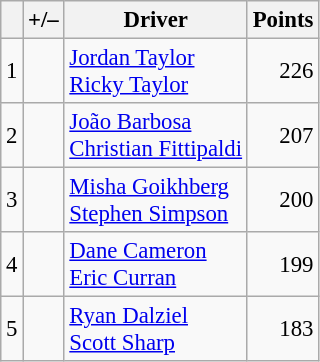<table class="wikitable" style="font-size: 95%;">
<tr>
<th scope="col"></th>
<th scope="col">+/–</th>
<th scope="col">Driver</th>
<th scope="col">Points</th>
</tr>
<tr>
<td align=center>1</td>
<td align="left"></td>
<td> <a href='#'>Jordan Taylor</a><br> <a href='#'>Ricky Taylor</a></td>
<td align=right>226</td>
</tr>
<tr>
<td align=center>2</td>
<td align="left"></td>
<td> <a href='#'>João Barbosa</a><br> <a href='#'>Christian Fittipaldi</a></td>
<td align=right>207</td>
</tr>
<tr>
<td align=center>3</td>
<td align="left"></td>
<td> <a href='#'>Misha Goikhberg</a><br> <a href='#'>Stephen Simpson</a></td>
<td align=right>200</td>
</tr>
<tr>
<td align=center>4</td>
<td align="left"></td>
<td> <a href='#'>Dane Cameron</a><br> <a href='#'>Eric Curran</a></td>
<td align=right>199</td>
</tr>
<tr>
<td align=center>5</td>
<td align="left"></td>
<td> <a href='#'>Ryan Dalziel</a><br> <a href='#'>Scott Sharp</a></td>
<td align=right>183</td>
</tr>
</table>
